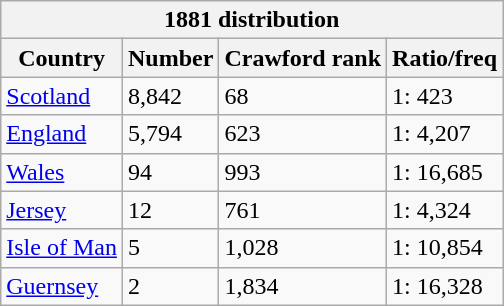<table class="wikitable">
<tr>
<th colspan=5>1881 distribution</th>
</tr>
<tr>
<th>Country</th>
<th>Number</th>
<th>Crawford rank</th>
<th>Ratio/freq</th>
</tr>
<tr>
<td> <a href='#'>Scotland</a></td>
<td>8,842</td>
<td>68</td>
<td>1: 423</td>
</tr>
<tr>
<td> <a href='#'>England</a></td>
<td>5,794</td>
<td>623</td>
<td>1: 4,207</td>
</tr>
<tr>
<td> <a href='#'>Wales</a></td>
<td>94</td>
<td>993</td>
<td>1: 16,685</td>
</tr>
<tr>
<td> <a href='#'>Jersey</a></td>
<td>12</td>
<td>761</td>
<td>1: 4,324</td>
</tr>
<tr>
<td> <a href='#'>Isle of Man</a></td>
<td>5</td>
<td>1,028</td>
<td>1: 10,854</td>
</tr>
<tr>
<td> <a href='#'>Guernsey</a></td>
<td>2</td>
<td>1,834</td>
<td>1: 16,328</td>
</tr>
</table>
